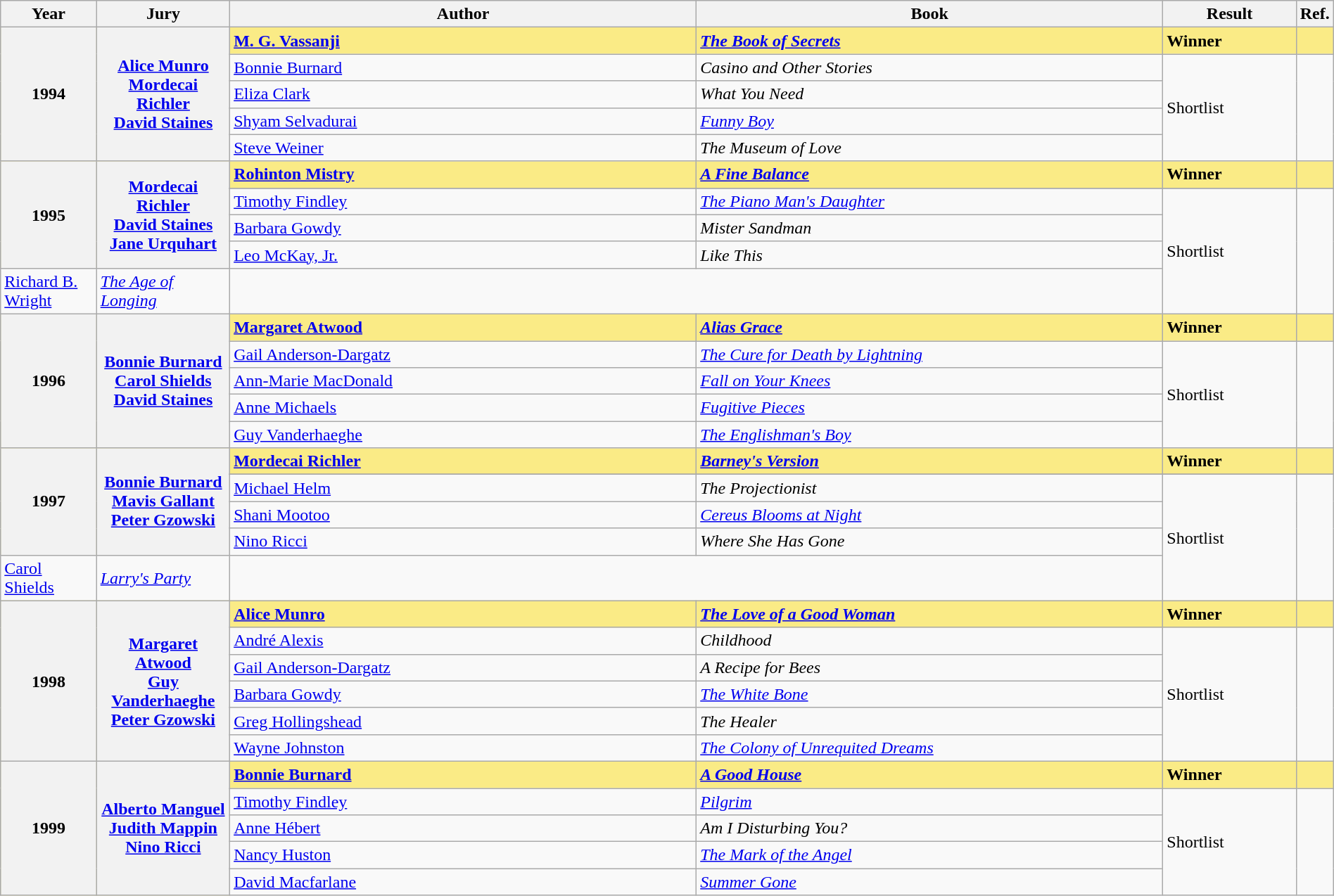<table class="wikitable" width="100%">
<tr>
<th>Year</th>
<th width=10%>Jury</th>
<th width=35%>Author</th>
<th width=35%>Book</th>
<th width=10%>Result</th>
<th width=2%>Ref.</th>
</tr>
<tr style="background:#FAEB86">
<th rowspan="5">1994</th>
<th rowspan="5"><a href='#'>Alice Munro</a><br><a href='#'>Mordecai Richler</a><br><a href='#'>David Staines</a></th>
<td><strong><a href='#'>M. G. Vassanji</a></strong></td>
<td><strong><em><a href='#'>The Book of Secrets</a></em></strong></td>
<td><strong>Winner</strong></td>
<td></td>
</tr>
<tr>
<td><a href='#'>Bonnie Burnard</a></td>
<td><em>Casino and Other Stories</em></td>
<td rowspan="4">Shortlist</td>
<td rowspan="4"></td>
</tr>
<tr>
<td><a href='#'>Eliza Clark</a></td>
<td><em>What You Need</em></td>
</tr>
<tr>
<td><a href='#'>Shyam Selvadurai</a></td>
<td><em><a href='#'>Funny Boy</a></em></td>
</tr>
<tr>
<td><a href='#'>Steve Weiner</a></td>
<td><em>The Museum of Love</em></td>
</tr>
<tr style="background:#FAEB86">
<th rowspan="5">1995</th>
<th rowspan="5"><a href='#'>Mordecai Richler</a><br><a href='#'>David Staines</a><br><a href='#'>Jane Urquhart</a></th>
<td><strong><a href='#'>Rohinton Mistry</a></strong></td>
<td><strong><em><a href='#'>A Fine Balance</a></em></strong></td>
<td><strong>Winner</strong></td>
<td></td>
</tr>
<tr>
</tr>
<tr>
<td><a href='#'>Timothy Findley</a></td>
<td><em><a href='#'>The Piano Man's Daughter</a></em></td>
<td rowspan="4">Shortlist</td>
<td rowspan="4"></td>
</tr>
<tr>
<td><a href='#'>Barbara Gowdy</a></td>
<td><em>Mister Sandman</em></td>
</tr>
<tr>
<td><a href='#'>Leo McKay, Jr.</a></td>
<td><em>Like This</em></td>
</tr>
<tr>
<td><a href='#'>Richard B. Wright</a></td>
<td><em><a href='#'>The Age of Longing</a></em></td>
</tr>
<tr style="background:#FAEB86">
<th rowspan="5">1996</th>
<th rowspan="5"><a href='#'>Bonnie Burnard</a><br><a href='#'>Carol Shields</a><br><a href='#'>David Staines</a></th>
<td><strong><a href='#'>Margaret Atwood</a></strong></td>
<td><strong><em><a href='#'>Alias Grace</a></em></strong></td>
<td><strong>Winner</strong></td>
<td></td>
</tr>
<tr>
<td><a href='#'>Gail Anderson-Dargatz</a></td>
<td><em><a href='#'>The Cure for Death by Lightning</a></em></td>
<td rowspan=4>Shortlist</td>
<td rowspan=4></td>
</tr>
<tr>
<td><a href='#'>Ann-Marie MacDonald</a></td>
<td><em><a href='#'>Fall on Your Knees</a></em></td>
</tr>
<tr>
<td><a href='#'>Anne Michaels</a></td>
<td><em><a href='#'>Fugitive Pieces</a></em></td>
</tr>
<tr>
<td><a href='#'>Guy Vanderhaeghe</a></td>
<td><em><a href='#'>The Englishman's Boy</a></em></td>
</tr>
<tr style="background:#FAEB86">
<th rowspan="5">1997</th>
<th rowspan="5"><a href='#'>Bonnie Burnard</a><br><a href='#'>Mavis Gallant</a><br><a href='#'>Peter Gzowski</a></th>
<td><strong><a href='#'>Mordecai Richler</a></strong></td>
<td><strong><em><a href='#'>Barney's Version</a></em></strong></td>
<td><strong>Winner</strong></td>
<td></td>
</tr>
<tr>
</tr>
<tr>
<td><a href='#'>Michael Helm</a></td>
<td><em>The Projectionist</em></td>
<td rowspan="4">Shortlist</td>
<td rowspan="4"></td>
</tr>
<tr>
<td><a href='#'>Shani Mootoo</a></td>
<td><em><a href='#'>Cereus Blooms at Night</a></em></td>
</tr>
<tr>
<td><a href='#'>Nino Ricci</a></td>
<td><em>Where She Has Gone</em></td>
</tr>
<tr>
<td><a href='#'>Carol Shields</a></td>
<td><em><a href='#'>Larry's Party</a></em></td>
</tr>
<tr style="background:#FAEB86">
<th rowspan="6">1998</th>
<th rowspan="6"><a href='#'>Margaret Atwood</a><br><a href='#'>Guy Vanderhaeghe</a><br><a href='#'>Peter Gzowski</a></th>
<td><strong><a href='#'>Alice Munro</a></strong></td>
<td><strong><em><a href='#'>The Love of a Good Woman</a></em></strong></td>
<td><strong>Winner</strong></td>
<td></td>
</tr>
<tr>
<td><a href='#'>André Alexis</a></td>
<td><em>Childhood</em></td>
<td rowspan="5">Shortlist</td>
<td rowspan="5"></td>
</tr>
<tr>
<td><a href='#'>Gail Anderson-Dargatz</a></td>
<td><em>A Recipe for Bees</em></td>
</tr>
<tr>
<td><a href='#'>Barbara Gowdy</a></td>
<td><em><a href='#'>The White Bone</a></em></td>
</tr>
<tr>
<td><a href='#'>Greg Hollingshead</a></td>
<td><em>The Healer</em></td>
</tr>
<tr>
<td><a href='#'>Wayne Johnston</a></td>
<td><em><a href='#'>The Colony of Unrequited Dreams</a></em></td>
</tr>
<tr style="background:#FAEB86">
<th rowspan="5">1999</th>
<th rowspan="5"><a href='#'>Alberto Manguel</a><br><a href='#'>Judith Mappin</a><br><a href='#'>Nino Ricci</a></th>
<td><strong><a href='#'>Bonnie Burnard</a></strong></td>
<td><strong><em><a href='#'>A Good House</a></em></strong></td>
<td><strong>Winner</strong></td>
<td></td>
</tr>
<tr>
<td><a href='#'>Timothy Findley</a></td>
<td><em><a href='#'>Pilgrim</a></em></td>
<td rowspan="4">Shortlist</td>
<td rowspan="4"></td>
</tr>
<tr>
<td><a href='#'>Anne Hébert</a></td>
<td><em>Am I Disturbing You?</em></td>
</tr>
<tr>
<td><a href='#'>Nancy Huston</a></td>
<td><em><a href='#'>The Mark of the Angel</a></em></td>
</tr>
<tr>
<td><a href='#'>David Macfarlane</a></td>
<td><em><a href='#'>Summer Gone</a></em></td>
</tr>
</table>
